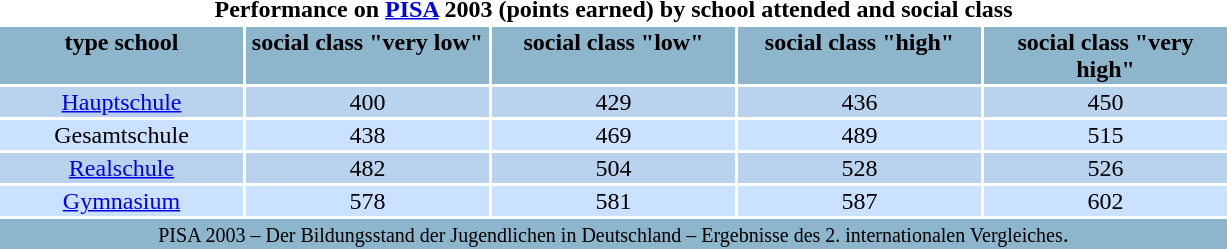<table align=left>
<tr>
<th colspan="5" align="center" class="hintergrundfarbe8">Performance on <a href='#'>PISA</a> 2003 (points earned) by school attended and social class</th>
</tr>
<tr style="background-color:#8DB6CD">
<th width="160" valign="top">type school</th>
<th width="160" valign="top">social class "very low"</th>
<th width="160" valign="top">social class "low"</th>
<th width="160" valign="top">social class "high"</th>
<th width="160" valign="top">social class "very high"</th>
</tr>
<tr style="background-color:#B9D3EE" align="center">
<td><a href='#'>Hauptschule</a></td>
<td>400</td>
<td>429</td>
<td>436</td>
<td>450</td>
</tr>
<tr style="background-color:#CAE1FF" align="center">
<td>Gesamtschule</td>
<td>438</td>
<td>469</td>
<td>489</td>
<td>515</td>
</tr>
<tr style="background-color:#B9D3EE" align="center">
<td><a href='#'>Realschule</a></td>
<td>482</td>
<td>504</td>
<td>528</td>
<td>526</td>
</tr>
<tr style="background-color:#CAE1FF" align="center">
<td><a href='#'>Gymnasium</a></td>
<td>578</td>
<td>581</td>
<td>587</td>
<td>602</td>
</tr>
<tr>
<td colspan="5" align="center" style="background-color:#8DB6CD"><small>PISA 2003 – Der Bildungsstand der Jugendlichen in Deutschland – Ergebnisse des 2. internationalen Vergleiches</small>.</td>
</tr>
</table>
